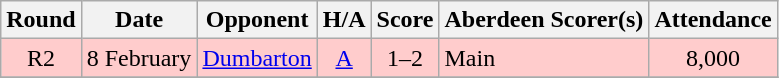<table class="wikitable" style="text-align:center">
<tr>
<th>Round</th>
<th>Date</th>
<th>Opponent</th>
<th>H/A</th>
<th>Score</th>
<th>Aberdeen Scorer(s)</th>
<th>Attendance</th>
</tr>
<tr bgcolor=#FFCCCC>
<td>R2</td>
<td align=left>8 February</td>
<td align=left><a href='#'>Dumbarton</a></td>
<td><a href='#'>A</a></td>
<td>1–2</td>
<td align=left>Main</td>
<td>8,000</td>
</tr>
<tr>
</tr>
</table>
